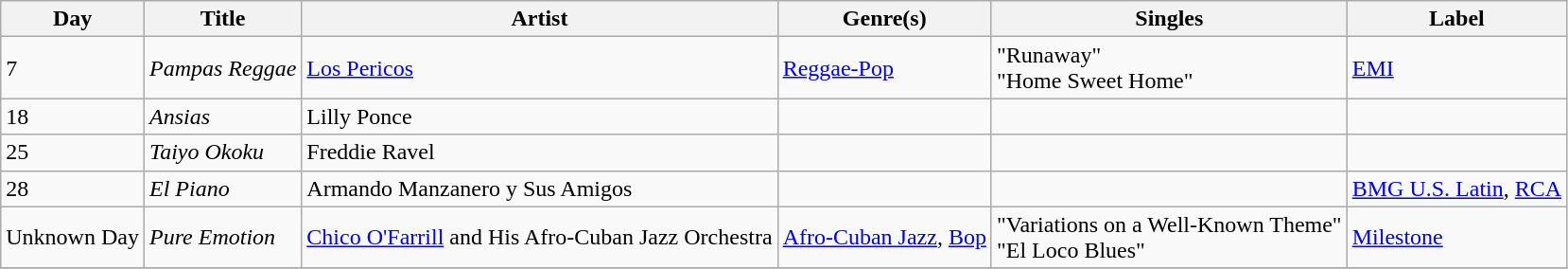<table class="wikitable sortable" style="text-align: left;">
<tr>
<th>Day</th>
<th>Title</th>
<th>Artist</th>
<th>Genre(s)</th>
<th>Singles</th>
<th>Label</th>
</tr>
<tr>
<td>7</td>
<td><em>Pampas Reggae</em></td>
<td><a href='#'>Los Pericos</a></td>
<td><a href='#'>Reggae-Pop</a></td>
<td>"Runaway"<br>"Home Sweet Home"</td>
<td><a href='#'>EMI</a></td>
</tr>
<tr>
<td>18</td>
<td><em>Ansias</em></td>
<td>Lilly Ponce</td>
<td></td>
<td></td>
<td></td>
</tr>
<tr>
<td>25</td>
<td><em>Taiyo Okoku</em></td>
<td>Freddie Ravel</td>
<td></td>
<td></td>
<td></td>
</tr>
<tr>
<td>28</td>
<td><em>El Piano</em></td>
<td>Armando Manzanero y Sus Amigos</td>
<td></td>
<td></td>
<td><a href='#'>BMG U.S. Latin</a>, <a href='#'>RCA</a></td>
</tr>
<tr>
<td>Unknown Day</td>
<td><em>Pure Emotion</em></td>
<td><a href='#'>Chico O'Farrill</a> and His Afro-Cuban Jazz Orchestra</td>
<td><a href='#'>Afro-Cuban Jazz</a>, <a href='#'>Bop</a></td>
<td>"Variations on a Well-Known Theme"<br>"El Loco Blues"</td>
<td><a href='#'>Milestone</a></td>
</tr>
<tr>
</tr>
</table>
